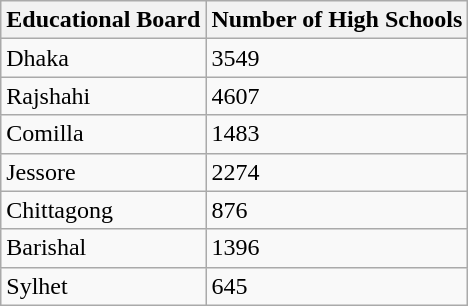<table class="wikitable">
<tr>
<th>Educational Board</th>
<th>Number of High Schools</th>
</tr>
<tr>
<td>Dhaka</td>
<td>3549</td>
</tr>
<tr>
<td>Rajshahi</td>
<td>4607</td>
</tr>
<tr>
<td>Comilla</td>
<td>1483</td>
</tr>
<tr>
<td>Jessore</td>
<td>2274</td>
</tr>
<tr>
<td>Chittagong</td>
<td>876</td>
</tr>
<tr>
<td>Barishal</td>
<td>1396</td>
</tr>
<tr>
<td>Sylhet</td>
<td>645</td>
</tr>
</table>
